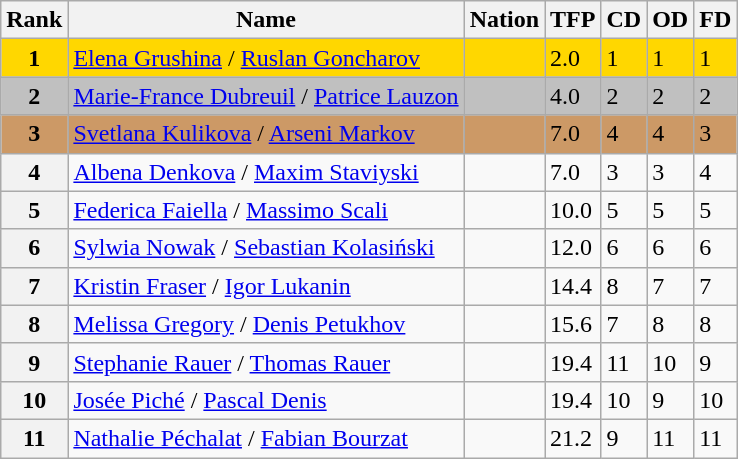<table class="wikitable">
<tr>
<th>Rank</th>
<th>Name</th>
<th>Nation</th>
<th>TFP</th>
<th>CD</th>
<th>OD</th>
<th>FD</th>
</tr>
<tr bgcolor="gold">
<td align="center"><strong>1</strong></td>
<td><a href='#'>Elena Grushina</a> / <a href='#'>Ruslan Goncharov</a></td>
<td></td>
<td>2.0</td>
<td>1</td>
<td>1</td>
<td>1</td>
</tr>
<tr bgcolor="silver">
<td align="center"><strong>2</strong></td>
<td><a href='#'>Marie-France Dubreuil</a> / <a href='#'>Patrice Lauzon</a></td>
<td></td>
<td>4.0</td>
<td>2</td>
<td>2</td>
<td>2</td>
</tr>
<tr bgcolor="cc9966">
<td align="center"><strong>3</strong></td>
<td><a href='#'>Svetlana Kulikova</a> / <a href='#'>Arseni Markov</a></td>
<td></td>
<td>7.0</td>
<td>4</td>
<td>4</td>
<td>3</td>
</tr>
<tr>
<th>4</th>
<td><a href='#'>Albena Denkova</a> / <a href='#'>Maxim Staviyski</a></td>
<td></td>
<td>7.0</td>
<td>3</td>
<td>3</td>
<td>4</td>
</tr>
<tr>
<th>5</th>
<td><a href='#'>Federica Faiella</a> / <a href='#'>Massimo Scali</a></td>
<td></td>
<td>10.0</td>
<td>5</td>
<td>5</td>
<td>5</td>
</tr>
<tr>
<th>6</th>
<td><a href='#'>Sylwia Nowak</a> / <a href='#'>Sebastian Kolasiński</a></td>
<td></td>
<td>12.0</td>
<td>6</td>
<td>6</td>
<td>6</td>
</tr>
<tr>
<th>7</th>
<td><a href='#'>Kristin Fraser</a> / <a href='#'>Igor Lukanin</a></td>
<td></td>
<td>14.4</td>
<td>8</td>
<td>7</td>
<td>7</td>
</tr>
<tr>
<th>8</th>
<td><a href='#'>Melissa Gregory</a> / <a href='#'>Denis Petukhov</a></td>
<td></td>
<td>15.6</td>
<td>7</td>
<td>8</td>
<td>8</td>
</tr>
<tr>
<th>9</th>
<td><a href='#'>Stephanie Rauer</a> / <a href='#'>Thomas Rauer</a></td>
<td></td>
<td>19.4</td>
<td>11</td>
<td>10</td>
<td>9</td>
</tr>
<tr>
<th>10</th>
<td><a href='#'>Josée Piché</a> / <a href='#'>Pascal Denis</a></td>
<td></td>
<td>19.4</td>
<td>10</td>
<td>9</td>
<td>10</td>
</tr>
<tr>
<th>11</th>
<td><a href='#'>Nathalie Péchalat</a> / <a href='#'>Fabian Bourzat</a></td>
<td></td>
<td>21.2</td>
<td>9</td>
<td>11</td>
<td>11</td>
</tr>
</table>
